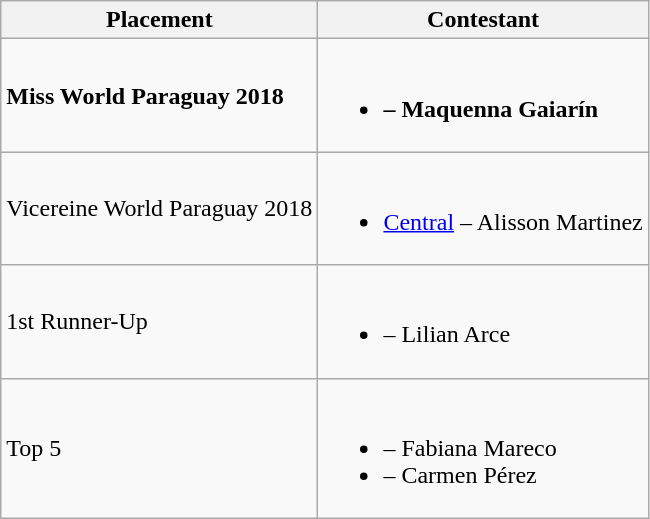<table class="wikitable">
<tr>
<th>Placement</th>
<th>Contestant</th>
</tr>
<tr>
<td><strong>Miss World Paraguay 2018</strong></td>
<td><br><ul><li><strong> – Maquenna Gaiarín</strong></li></ul></td>
</tr>
<tr>
<td>Vicereine World Paraguay 2018</td>
<td><br><ul><li> <a href='#'>Central</a> – Alisson Martinez</li></ul></td>
</tr>
<tr>
<td>1st Runner-Up</td>
<td><br><ul><li> – Lilian Arce</li></ul></td>
</tr>
<tr>
<td>Top 5</td>
<td><br><ul><li> – Fabiana Mareco</li><li> – Carmen Pérez</li></ul></td>
</tr>
</table>
